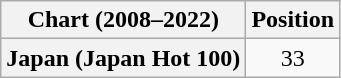<table class="wikitable plainrowheaders" style="text-align:center">
<tr>
<th scope="col">Chart (2008–2022)</th>
<th scope="col">Position</th>
</tr>
<tr>
<th scope="row">Japan (Japan Hot 100)</th>
<td>33</td>
</tr>
</table>
